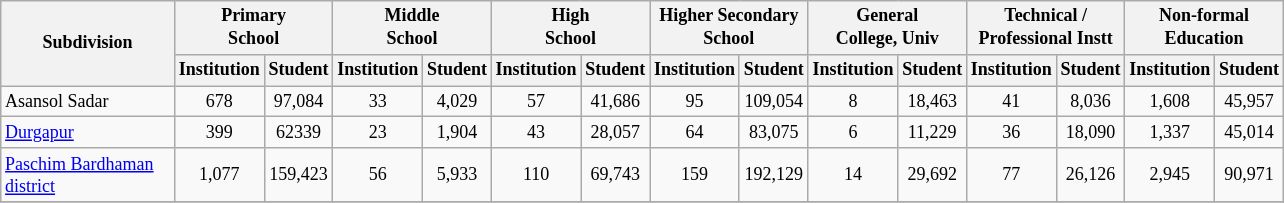<table class="wikitable" style="text-align:center;font-size: 9pt">
<tr>
<th width="110" rowspan="2">Subdivision</th>
<th colspan="2">Primary<br>School</th>
<th colspan="2">Middle<br>School</th>
<th colspan="2">High<br>School</th>
<th colspan="2">Higher Secondary<br>School</th>
<th colspan="2">General<br>College, Univ</th>
<th colspan="2">Technical /<br>Professional Instt</th>
<th colspan="2">Non-formal<br>Education</th>
</tr>
<tr>
<th width="30">Institution</th>
<th width="30">Student</th>
<th width="30">Institution</th>
<th width="30">Student</th>
<th width="30">Institution</th>
<th width="30">Student</th>
<th width="30">Institution</th>
<th width="30">Student</th>
<th width="30">Institution</th>
<th width="30">Student</th>
<th width="30">Institution</th>
<th width="30">Student</th>
<th width="30">Institution</th>
<th width="30">Student<br></th>
</tr>
<tr>
<td align=left>Asansol Sadar</td>
<td align="center">678</td>
<td align="center">97,084</td>
<td align="center">33</td>
<td align="center">4,029</td>
<td align="center">57</td>
<td align="center">41,686</td>
<td align="center">95</td>
<td align="center">109,054</td>
<td align="center">8</td>
<td align="center">18,463</td>
<td align="center">41</td>
<td align="center">8,036</td>
<td align="center">1,608</td>
<td align="center">45,957</td>
</tr>
<tr>
<td align=left><a href='#'>Durgapur</a></td>
<td align="center">399</td>
<td align="center">62339</td>
<td align="center">23</td>
<td align="center">1,904</td>
<td align="center">43</td>
<td align="center">28,057</td>
<td align="center">64</td>
<td align="center">83,075</td>
<td align="center">6</td>
<td align="center">11,229</td>
<td align="center">36</td>
<td align="center">18,090</td>
<td align="center">1,337</td>
<td align="center">45,014</td>
</tr>
<tr>
<td align=left><a href='#'>Paschim Bardhaman district</a></td>
<td align="center">1,077</td>
<td align="center">159,423</td>
<td align="center">56</td>
<td align="center">5,933</td>
<td align="center">110</td>
<td align="center">69,743</td>
<td align="center">159</td>
<td align="center">192,129</td>
<td align="center">14</td>
<td align="center">29,692</td>
<td align="center">77</td>
<td align="center">26,126</td>
<td align="center">2,945</td>
<td align="center">90,971</td>
</tr>
<tr>
</tr>
</table>
